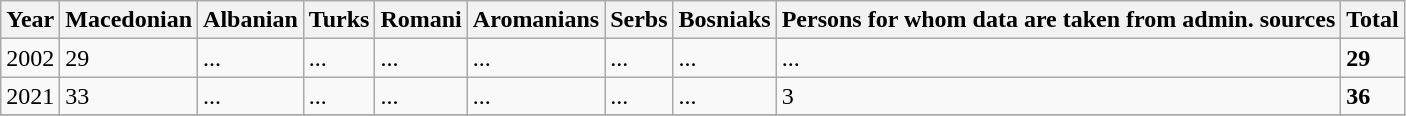<table class="wikitable">
<tr>
<th>Year</th>
<th>Macedonian</th>
<th>Albanian</th>
<th>Turks</th>
<th>Romani</th>
<th>Aromanians</th>
<th>Serbs</th>
<th>Bosniaks</th>
<th><abbr>Persons for whom data are taken from admin. sources</abbr></th>
<th>Total</th>
</tr>
<tr>
<td>2002</td>
<td>29</td>
<td>...</td>
<td>...</td>
<td>...</td>
<td>...</td>
<td>...</td>
<td>...</td>
<td>...</td>
<td><strong>29</strong></td>
</tr>
<tr>
<td>2021</td>
<td>33</td>
<td>...</td>
<td>...</td>
<td>...</td>
<td>...</td>
<td>...</td>
<td>...</td>
<td>3</td>
<td><strong>36</strong></td>
</tr>
<tr>
</tr>
</table>
